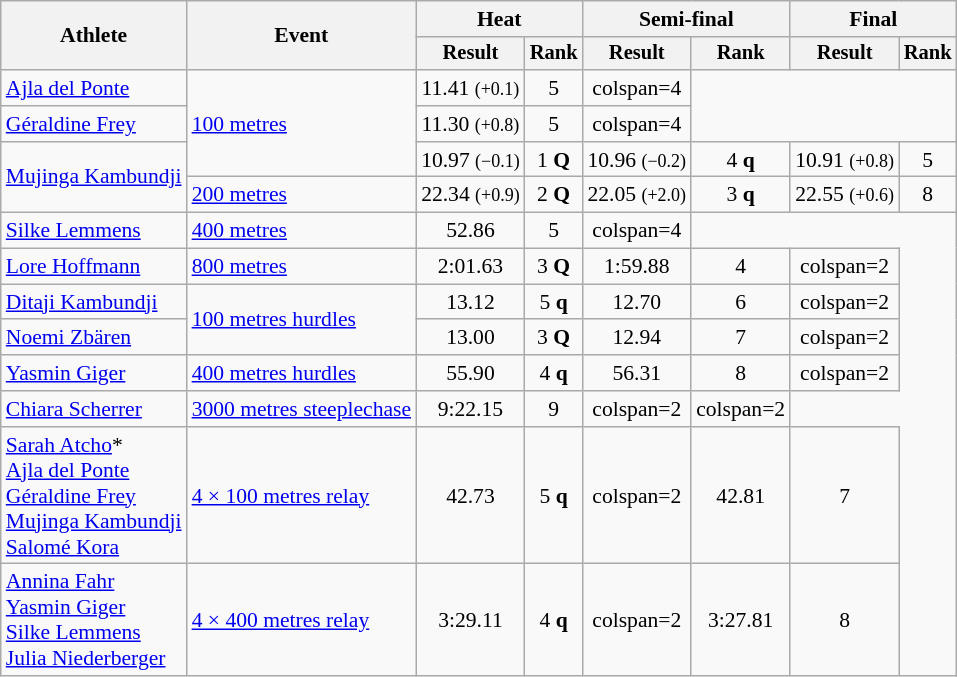<table class="wikitable" style="font-size:90%">
<tr>
<th rowspan="2">Athlete</th>
<th rowspan="2">Event</th>
<th colspan="2">Heat</th>
<th colspan="2">Semi-final</th>
<th colspan="2">Final</th>
</tr>
<tr style="font-size:95%">
<th>Result</th>
<th>Rank</th>
<th>Result</th>
<th>Rank</th>
<th>Result</th>
<th>Rank</th>
</tr>
<tr align=center>
<td align=left><a href='#'>Ajla del Ponte</a></td>
<td align=left rowspan=3><a href='#'>100 metres</a></td>
<td>11.41 <small>(+0.1)</small></td>
<td>5</td>
<td>colspan=4 </td>
</tr>
<tr align=center>
<td align=left><a href='#'>Géraldine Frey</a></td>
<td>11.30 <small>(+0.8)</small></td>
<td>5</td>
<td>colspan=4 </td>
</tr>
<tr align=center>
<td align=left rowspan=2><a href='#'>Mujinga Kambundji</a></td>
<td>10.97 <small>(−0.1)</small></td>
<td>1 <strong>Q</strong></td>
<td>10.96 <small>(−0.2)</small></td>
<td>4 <strong>q</strong></td>
<td>10.91 <small>(+0.8)</small></td>
<td>5</td>
</tr>
<tr align=center>
<td align=left><a href='#'>200 metres</a></td>
<td>22.34 <small>(+0.9)</small></td>
<td>2 <strong>Q</strong></td>
<td>22.05 <small>(+2.0)</small> <strong></strong></td>
<td>3 <strong>q</strong></td>
<td>22.55 <small>(+0.6)</small></td>
<td>8</td>
</tr>
<tr align=center>
<td align=left><a href='#'>Silke Lemmens</a></td>
<td align=left><a href='#'>400 metres</a></td>
<td>52.86</td>
<td>5</td>
<td>colspan=4 </td>
</tr>
<tr align=center>
<td align=left><a href='#'>Lore Hoffmann</a></td>
<td align=left><a href='#'>800 metres</a></td>
<td>2:01.63</td>
<td>3 <strong>Q</strong></td>
<td>1:59.88 </td>
<td>4</td>
<td>colspan=2 </td>
</tr>
<tr align=center>
<td align=left><a href='#'>Ditaji Kambundji</a></td>
<td align=left rowspan=2><a href='#'>100 metres hurdles</a></td>
<td>13.12 </td>
<td>5 <strong>q</strong></td>
<td>12.70  </td>
<td>6</td>
<td>colspan=2 </td>
</tr>
<tr align=center>
<td align=left><a href='#'>Noemi Zbären</a></td>
<td>13.00 </td>
<td>3 <strong>Q</strong></td>
<td>12.94  </td>
<td>7</td>
<td>colspan=2 </td>
</tr>
<tr align=center>
<td align=left><a href='#'>Yasmin Giger</a></td>
<td align=left><a href='#'>400 metres hurdles</a></td>
<td>55.90  </td>
<td>4 <strong>q</strong></td>
<td>56.31</td>
<td>8</td>
<td>colspan=2 </td>
</tr>
<tr align=center>
<td align=left><a href='#'>Chiara Scherrer</a></td>
<td align=left><a href='#'>3000 metres steeplechase</a></td>
<td>9:22.15</td>
<td>9</td>
<td>colspan=2 </td>
<td>colspan=2 </td>
</tr>
<tr align=center>
<td align=left><a href='#'>Sarah Atcho</a>*<br><a href='#'>Ajla del Ponte</a><br><a href='#'>Géraldine Frey</a><br><a href='#'>Mujinga Kambundji</a><br><a href='#'>Salomé Kora</a></td>
<td align=left><a href='#'>4 × 100 metres relay</a></td>
<td>42.73</td>
<td>5 <strong>q</strong></td>
<td>colspan=2 </td>
<td>42.81</td>
<td>7</td>
</tr>
<tr align=center>
<td align=left><a href='#'>Annina Fahr</a><br><a href='#'>Yasmin Giger</a><br><a href='#'>Silke Lemmens</a><br><a href='#'>Julia Niederberger</a></td>
<td align=left><a href='#'>4 × 400 metres relay</a></td>
<td>3:29.11 </td>
<td>4 <strong>q</strong></td>
<td>colspan=2 </td>
<td>3:27.81 </td>
<td>8</td>
</tr>
</table>
